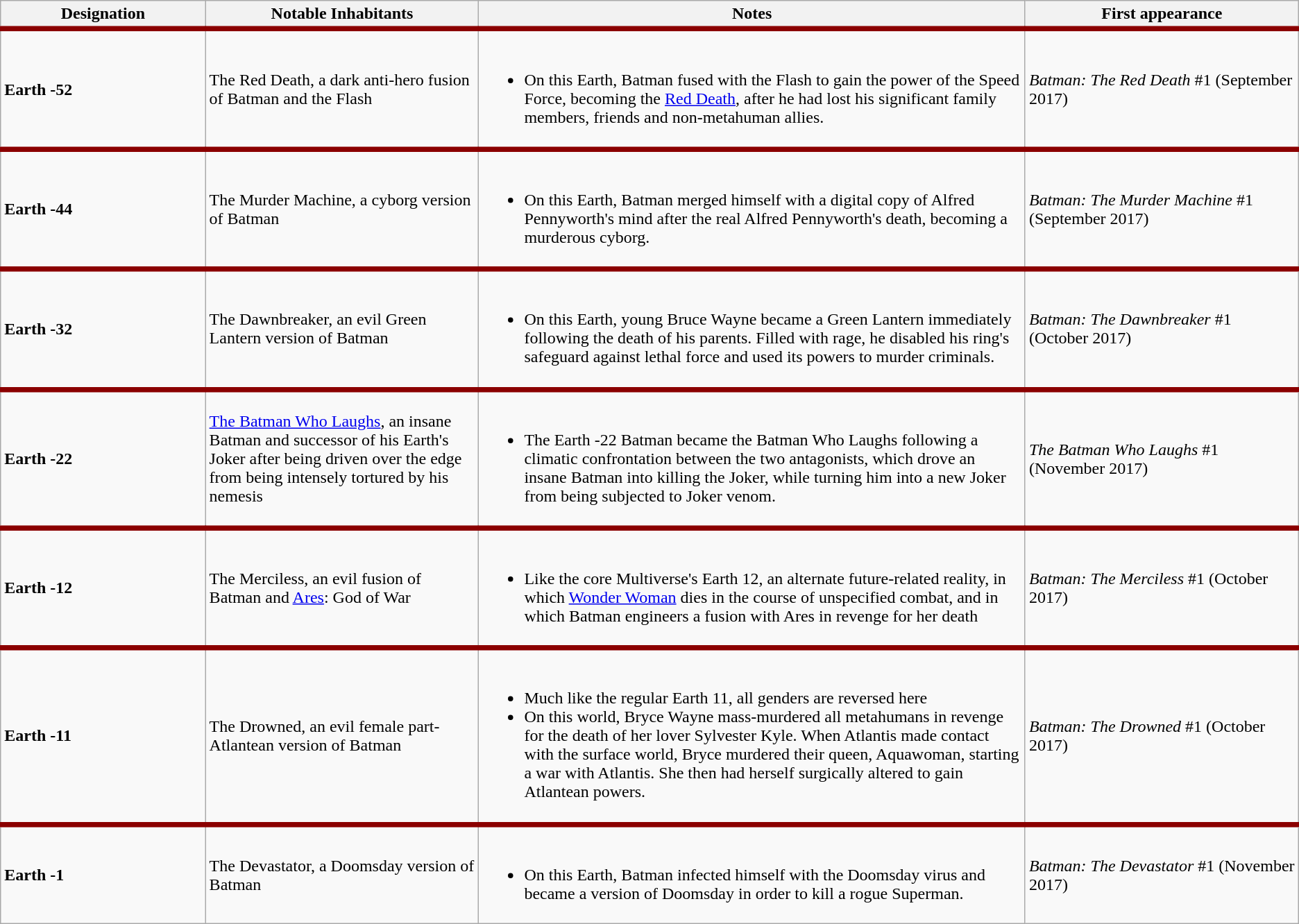<table class="wikitable">
<tr>
<th width=15%>Designation</th>
<th width=20%>Notable Inhabitants</th>
<th width=40%>Notes</th>
<th width=20%>First appearance</th>
</tr>
<tr style="border-top: solid thick darkred">
<td><strong>Earth -52</strong></td>
<td>The Red Death, a dark anti-hero fusion of Batman and the Flash</td>
<td><br><ul><li>On this Earth, Batman fused with the Flash to gain the power of the Speed Force, becoming the <a href='#'>Red Death</a>, after he had lost his significant family members, friends and non-metahuman allies.</li></ul></td>
<td><em>Batman: The Red Death</em> #1 (September 2017)</td>
</tr>
<tr style="border-top: solid thick darkred">
<td><strong>Earth -44</strong></td>
<td>The Murder Machine, a cyborg version of Batman</td>
<td><br><ul><li>On this Earth, Batman merged himself with a digital copy of Alfred Pennyworth's mind after the real Alfred Pennyworth's death, becoming a murderous cyborg.</li></ul></td>
<td><em>Batman: The Murder Machine</em> #1 (September 2017)</td>
</tr>
<tr style="border-top: solid thick darkred">
<td><strong>Earth -32</strong></td>
<td>The Dawnbreaker, an evil Green Lantern version of Batman</td>
<td><br><ul><li>On this Earth, young Bruce Wayne became a Green Lantern immediately following the death of his parents. Filled with rage, he disabled his ring's safeguard against lethal force and used its powers to murder criminals.</li></ul></td>
<td><em>Batman: The Dawnbreaker</em> #1 (October 2017)</td>
</tr>
<tr style="border-top: solid thick darkred">
<td><strong>Earth -22</strong></td>
<td><a href='#'>The Batman Who Laughs</a>, an insane Batman and successor of his Earth's Joker after being driven over the edge from being intensely tortured by his nemesis</td>
<td><br><ul><li>The Earth -22 Batman became the Batman Who Laughs following a climatic confrontation between the two antagonists, which drove an insane Batman into killing the Joker, while turning him into a new Joker from being subjected to Joker venom.</li></ul></td>
<td><em>The Batman Who Laughs</em> #1 (November 2017)</td>
</tr>
<tr style="border-top: solid thick darkred">
<td><strong>Earth -12</strong></td>
<td>The Merciless, an evil fusion of Batman and <a href='#'>Ares</a>: God of War</td>
<td><br><ul><li>Like the core Multiverse's Earth 12, an alternate future-related reality, in which <a href='#'>Wonder Woman</a> dies in the course of unspecified combat, and in which Batman engineers a fusion with Ares in revenge for her death</li></ul></td>
<td><em>Batman: The Merciless</em> #1 (October 2017)</td>
</tr>
<tr style="border-top: solid thick darkred">
<td><strong>Earth -11</strong></td>
<td>The Drowned, an evil female part-Atlantean version of Batman</td>
<td><br><ul><li>Much like the regular Earth 11, all genders are reversed here</li><li>On this world, Bryce Wayne mass-murdered all metahumans in revenge for the death of her lover Sylvester Kyle. When Atlantis made contact with the surface world, Bryce murdered their queen, Aquawoman, starting a war with Atlantis. She then had herself surgically altered to gain Atlantean powers.</li></ul></td>
<td><em>Batman: The Drowned</em> #1 (October 2017)</td>
</tr>
<tr style="border-top: solid thick darkred">
<td><strong>Earth -1</strong></td>
<td>The Devastator, a Doomsday version of Batman</td>
<td><br><ul><li>On this Earth, Batman infected himself with the Doomsday virus and became a version of Doomsday in order to kill a rogue Superman.</li></ul></td>
<td><em>Batman: The Devastator</em> #1 (November 2017)</td>
</tr>
</table>
